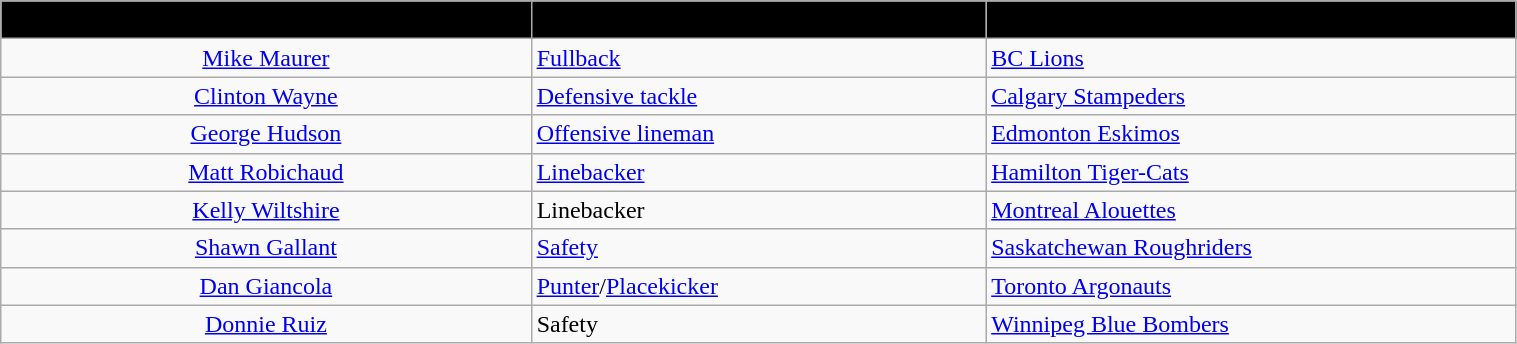<table class="wikitable" style="width: 80%">
<tr>
<th style="background:black; width:35%;"><span> Player </span></th>
<th style="width:30%; background:black;"><span> Position </span></th>
<th style="width:35%; background:black;"><span> Original CFL Team </span></th>
</tr>
<tr>
<td align=center><a href='#'>Mike Maurer</a></td>
<td><a href='#'>Fullback</a></td>
<td><a href='#'>BC Lions</a></td>
</tr>
<tr>
<td align=center><a href='#'>Clinton Wayne</a></td>
<td><a href='#'>Defensive tackle</a></td>
<td><a href='#'>Calgary Stampeders</a></td>
</tr>
<tr>
<td align=center><a href='#'>George Hudson</a></td>
<td><a href='#'>Offensive lineman</a></td>
<td><a href='#'>Edmonton Eskimos</a></td>
</tr>
<tr>
<td align=center><a href='#'>Matt Robichaud</a></td>
<td><a href='#'>Linebacker</a></td>
<td><a href='#'>Hamilton Tiger-Cats</a></td>
</tr>
<tr>
<td align=center><a href='#'>Kelly Wiltshire</a></td>
<td>Linebacker</td>
<td><a href='#'>Montreal Alouettes</a></td>
</tr>
<tr>
<td align=center><a href='#'>Shawn Gallant</a></td>
<td><a href='#'>Safety</a></td>
<td><a href='#'>Saskatchewan Roughriders</a></td>
</tr>
<tr>
<td align=center><a href='#'>Dan Giancola</a></td>
<td><a href='#'>Punter</a>/<a href='#'>Placekicker</a></td>
<td><a href='#'>Toronto Argonauts</a></td>
</tr>
<tr>
<td align=center><a href='#'>Donnie Ruiz</a></td>
<td>Safety</td>
<td><a href='#'>Winnipeg Blue Bombers</a></td>
</tr>
</table>
